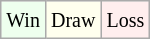<table class="wikitable">
<tr>
<td style="background:#efe;"><small>Win</small></td>
<td style="background:#ffe;"><small>Draw</small></td>
<td style="background:#fee;"><small>Loss</small></td>
</tr>
</table>
